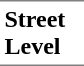<table border=0 cellspacing=0 cellpadding=3>
<tr>
<td style="border-bottom:solid 1px gray;border-top:solid 1px gray;" width=50 valign=top><strong>Street Level</strong></td>
</tr>
</table>
